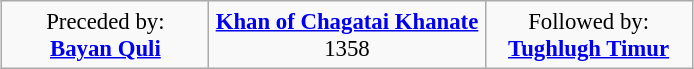<table align=center border=1 cellspacing=0 cellpadding=4 style="background: #f9f9f9; text-align:center; border:1px solid #aaa;border-collapse:collapse;font-size:95%">
<tr>
<td width="30%" align="center">Preceded by:<br><strong><a href='#'>Bayan Quli</a></strong></td>
<td width="40%" align="center"><strong><a href='#'>Khan of Chagatai Khanate</a></strong><br>1358</td>
<td width="30%" align="center">Followed by:<br><strong><a href='#'>Tughlugh Timur</a></strong></td>
</tr>
</table>
